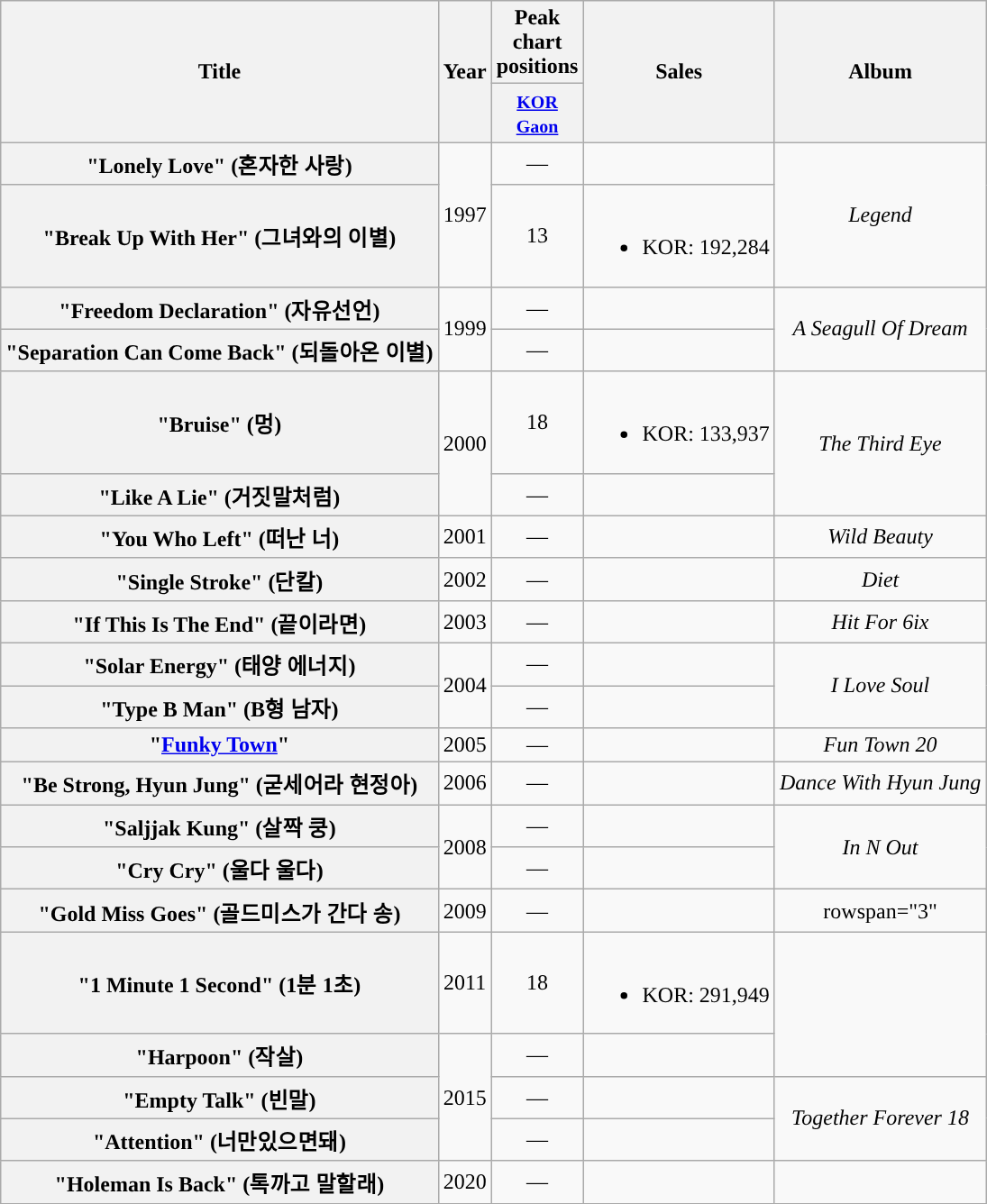<table class="wikitable plainrowheaders" style="text-align:center;">
<tr>
<th scope="col" rowspan="2">Title</th>
<th scope="col" rowspan="2">Year</th>
<th colspan="1" scope="col">Peak chart positions</th>
<th scope="col" rowspan="2">Sales</th>
<th scope="col" rowspan="2">Album</th>
</tr>
<tr>
<th style="width:3em"><small><a href='#'>KOR<br>Gaon</a></small><br></th>
</tr>
<tr>
<th scope="row">"Lonely Love" (혼자한 사랑)</th>
<td rowspan="2">1997</td>
<td>—</td>
<td></td>
<td rowspan="2"><em>Legend</em></td>
</tr>
<tr>
<th scope="row">"Break Up With Her" (그녀와의 이별)</th>
<td>13</td>
<td><br><ul><li>KOR: 192,284</li></ul></td>
</tr>
<tr>
<th scope="row">"Freedom Declaration" (자유선언)</th>
<td rowspan="2">1999</td>
<td>—</td>
<td></td>
<td rowspan="2"><em>A Seagull Of Dream</em></td>
</tr>
<tr>
<th scope="row">"Separation Can Come Back" (되돌아온 이별)</th>
<td>—</td>
<td></td>
</tr>
<tr>
<th scope="row">"Bruise" (멍)</th>
<td rowspan="2">2000</td>
<td>18</td>
<td><br><ul><li>KOR: 133,937</li></ul></td>
<td rowspan="2"><em>The Third Eye</em></td>
</tr>
<tr>
<th scope="row">"Like A Lie" (거짓말처럼)</th>
<td>—</td>
<td></td>
</tr>
<tr>
<th scope="row">"You Who Left" (떠난 너)</th>
<td>2001</td>
<td>—</td>
<td></td>
<td><em>Wild Beauty</em></td>
</tr>
<tr>
<th scope="row">"Single Stroke" (단칼)</th>
<td>2002</td>
<td>—</td>
<td></td>
<td><em>Diet</em></td>
</tr>
<tr>
<th scope="row">"If This Is The End" (끝이라면)</th>
<td>2003</td>
<td>—</td>
<td></td>
<td><em>Hit For 6ix</em></td>
</tr>
<tr>
<th scope="row">"Solar Energy" (태양 에너지)</th>
<td rowspan="2">2004</td>
<td>—</td>
<td></td>
<td rowspan="2"><em>I Love Soul</em></td>
</tr>
<tr>
<th scope="row">"Type B Man" (B형 남자)</th>
<td>—</td>
<td></td>
</tr>
<tr>
<th scope="row">"<a href='#'>Funky Town</a>" </th>
<td>2005</td>
<td>—</td>
<td></td>
<td><em>Fun Town 20</em></td>
</tr>
<tr>
<th scope="row">"Be Strong, Hyun Jung" (굳세어라 현정아)</th>
<td>2006</td>
<td>—</td>
<td></td>
<td><em>Dance With Hyun Jung</em></td>
</tr>
<tr>
<th scope="row">"Saljjak Kung" (살짝 쿵)</th>
<td rowspan="2">2008</td>
<td>—</td>
<td></td>
<td rowspan="2"><em>In N Out</em></td>
</tr>
<tr>
<th scope="row">"Cry Cry" (울다 울다)</th>
<td>—</td>
<td></td>
</tr>
<tr>
<th scope="row">"Gold Miss Goes" (골드미스가 간다 송)</th>
<td>2009</td>
<td>—</td>
<td></td>
<td>rowspan="3" </td>
</tr>
<tr>
<th scope="row">"1 Minute 1 Second" (1분 1초)</th>
<td>2011</td>
<td>18</td>
<td><br><ul><li>KOR: 291,949</li></ul></td>
</tr>
<tr>
<th scope="row">"Harpoon" (작살) </th>
<td rowspan="3">2015</td>
<td>—</td>
<td></td>
</tr>
<tr>
<th scope="row">"Empty Talk" (빈말)</th>
<td>—</td>
<td></td>
<td rowspan="2"><em>Together Forever 18</em></td>
</tr>
<tr>
<th scope="row">"Attention" (너만있으면돼)</th>
<td>—</td>
<td></td>
</tr>
<tr>
<th scope="row">"Holeman Is Back" (톡까고 말할래) </th>
<td>2020</td>
<td>—</td>
<td></td>
<td></td>
</tr>
<tr>
</tr>
</table>
